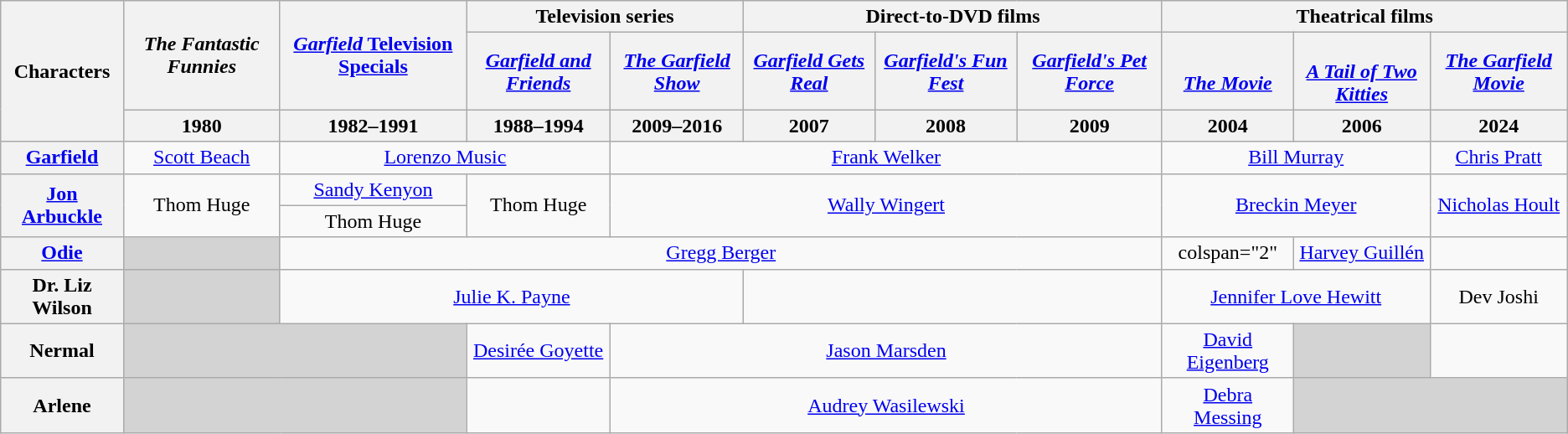<table class="wikitable" style="text-align:center;">
<tr>
<th rowspan="3">Characters</th>
<th rowspan="2" style="text-align:center;"><em>The Fantastic Funnies</em></th>
<th rowspan="2" style="text-align:center;"><a href='#'><em>Garfield</em> Television Specials</a></th>
<th colspan="2" style="text-align:center;">Television series</th>
<th colspan="3">Direct-to-DVD films</th>
<th colspan="3" style="text-align:center;">Theatrical films</th>
</tr>
<tr>
<th style="text-align:center;"><em><a href='#'>Garfield and Friends</a></em></th>
<th style="text-align:center;"><em><a href='#'>The Garfield Show</a></em></th>
<th><em><a href='#'>Garfield Gets Real</a></em></th>
<th><em><a href='#'>Garfield's Fun Fest</a></em></th>
<th><em><a href='#'>Garfield's Pet Force</a></em></th>
<th style="text-align:center;"><em><a href='#'><br>The Movie</a></em></th>
<th style="text-align:center;"><em><a href='#'><br>A Tail of Two Kitties</a></em></th>
<th style="text-align:center;"><em><a href='#'>The Garfield Movie</a></em></th>
</tr>
<tr>
<th>1980</th>
<th>1982–1991</th>
<th>1988–1994</th>
<th>2009–2016</th>
<th>2007</th>
<th>2008</th>
<th>2009</th>
<th>2004</th>
<th>2006</th>
<th>2024</th>
</tr>
<tr>
<th><a href='#'>Garfield</a></th>
<td><a href='#'>Scott Beach</a></td>
<td colspan="2"><a href='#'>Lorenzo Music</a></td>
<td colspan="4"><a href='#'>Frank Welker</a></td>
<td colspan="2"><a href='#'>Bill Murray</a></td>
<td><a href='#'>Chris Pratt</a></td>
</tr>
<tr>
<th rowspan="2"><a href='#'>Jon Arbuckle</a></th>
<td rowspan="2">Thom Huge</td>
<td><a href='#'>Sandy Kenyon</a></td>
<td rowspan="2">Thom Huge</td>
<td colspan="4" rowspan="2"><a href='#'>Wally Wingert</a></td>
<td rowspan="2" colspan="2"><a href='#'>Breckin Meyer</a></td>
<td rowspan="2"><a href='#'>Nicholas Hoult</a></td>
</tr>
<tr>
<td>Thom Huge</td>
</tr>
<tr>
<th><a href='#'>Odie</a></th>
<td style="background:lightgrey;"></td>
<td colspan="6"><a href='#'>Gregg Berger</a></td>
<td>colspan="2" </td>
<td><a href='#'>Harvey Guillén</a></td>
</tr>
<tr>
<th>Dr. Liz Wilson</th>
<td style="background:lightgrey;"></td>
<td colspan="3"><a href='#'>Julie K. Payne</a></td>
<td colspan="3"></td>
<td colspan="2"><a href='#'>Jennifer Love Hewitt</a></td>
<td>Dev Joshi</td>
</tr>
<tr>
<th>Nermal</th>
<td colspan="2" style="background:lightgrey;"></td>
<td><a href='#'>Desirée Goyette</a></td>
<td colspan="4"><a href='#'>Jason Marsden</a></td>
<td><a href='#'>David Eigenberg</a></td>
<td style="background:lightgrey;"></td>
<td></td>
</tr>
<tr>
<th>Arlene</th>
<td colspan="2" style="background:lightgrey;"></td>
<td></td>
<td colspan="4"><a href='#'>Audrey Wasilewski</a></td>
<td><a href='#'>Debra Messing</a></td>
<td colspan="2" style="background:lightgrey;"></td>
</tr>
</table>
